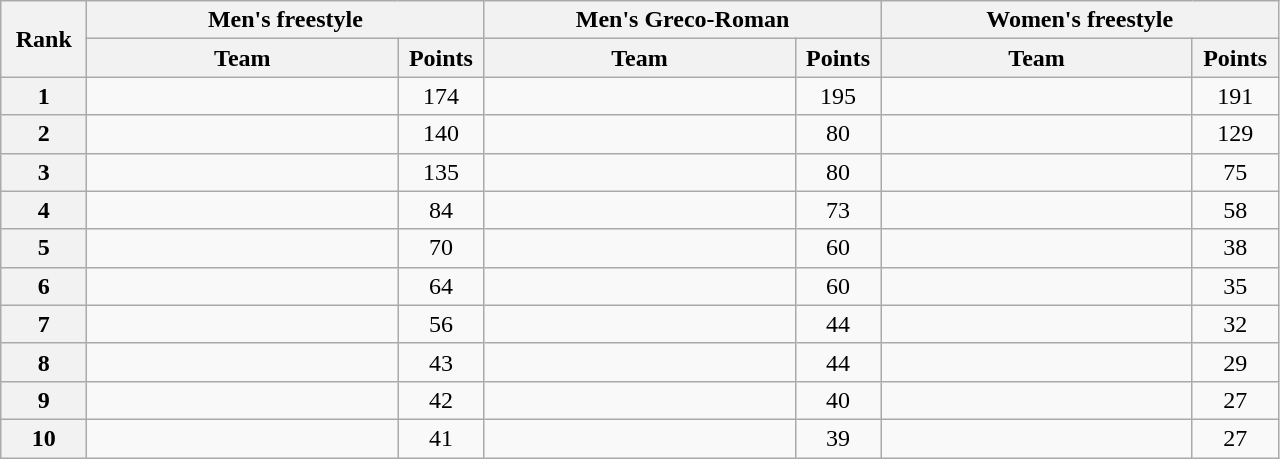<table class="wikitable" style="text-align:center;">
<tr>
<th rowspan="2" width="50">Rank</th>
<th colspan="2">Men's freestyle</th>
<th colspan="2">Men's Greco-Roman</th>
<th colspan="2">Women's freestyle</th>
</tr>
<tr>
<th width="200">Team</th>
<th width="50">Points</th>
<th width="200">Team</th>
<th width="50">Points</th>
<th width="200">Team</th>
<th width="50">Points</th>
</tr>
<tr>
<th>1</th>
<td align="left"></td>
<td>174</td>
<td align="left"></td>
<td>195</td>
<td align="left"></td>
<td>191</td>
</tr>
<tr>
<th>2</th>
<td align="left"></td>
<td>140</td>
<td align="left"></td>
<td>80</td>
<td align="left"></td>
<td>129</td>
</tr>
<tr>
<th>3</th>
<td align="left"></td>
<td>135</td>
<td align="left"></td>
<td>80</td>
<td align="left"></td>
<td>75</td>
</tr>
<tr>
<th>4</th>
<td align="left"></td>
<td>84</td>
<td align="left"></td>
<td>73</td>
<td align="left"></td>
<td>58</td>
</tr>
<tr>
<th>5</th>
<td align="left"></td>
<td>70</td>
<td align="left"></td>
<td>60</td>
<td align="left"></td>
<td>38</td>
</tr>
<tr>
<th>6</th>
<td align="left"></td>
<td>64</td>
<td align="left"></td>
<td>60</td>
<td align="left"></td>
<td>35</td>
</tr>
<tr>
<th>7</th>
<td align="left"></td>
<td>56</td>
<td align="left"></td>
<td>44</td>
<td align="left"></td>
<td>32</td>
</tr>
<tr>
<th>8</th>
<td align="left"></td>
<td>43</td>
<td align="left"></td>
<td>44</td>
<td align="left"></td>
<td>29</td>
</tr>
<tr>
<th>9</th>
<td align="left"></td>
<td>42</td>
<td align="left"></td>
<td>40</td>
<td align="left"></td>
<td>27</td>
</tr>
<tr>
<th>10</th>
<td align="left"></td>
<td>41</td>
<td align="left"></td>
<td>39</td>
<td align="left"></td>
<td>27</td>
</tr>
</table>
